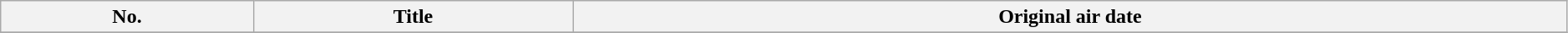<table class="wikitable plainrowheaders" style="width:99%;">
<tr>
<th>No.</th>
<th>Title</th>
<th>Original air date</th>
</tr>
<tr>
</tr>
</table>
